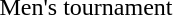<table>
<tr>
<td>Men's tournament<br></td>
<td></td>
<td></td>
<td></td>
</tr>
<tr>
<td><br></td>
<td></td>
<td></td>
<td></td>
</tr>
</table>
